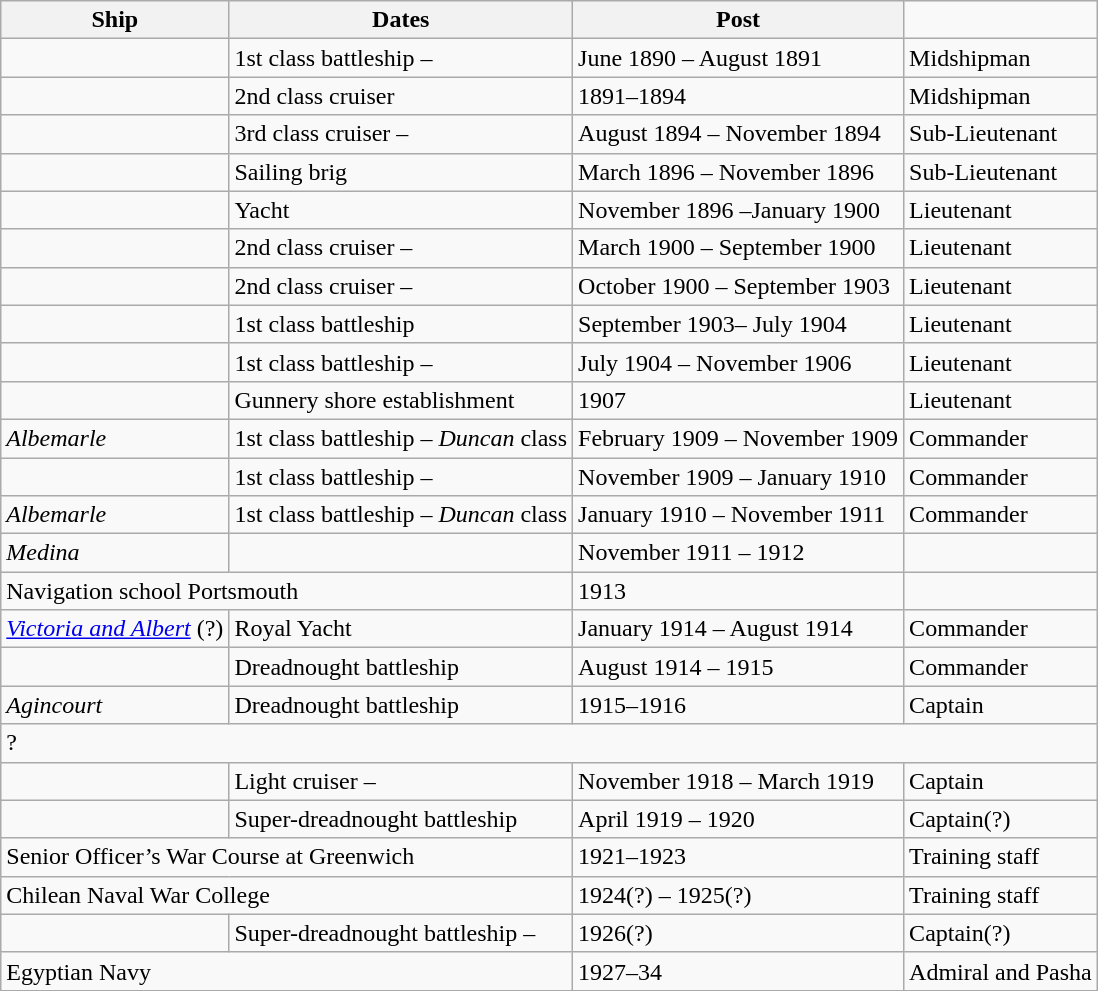<table class="wikitable">
<tr valign=top>
<th align=center>Ship</th>
<th align=center>Dates</th>
<th align=center>Post</th>
</tr>
<tr valign=top>
<td></td>
<td>1st class battleship – </td>
<td>June 1890 – August 1891</td>
<td>Midshipman </td>
</tr>
<tr valign=top>
<td></td>
<td>2nd class cruiser</td>
<td>1891–1894</td>
<td>Midshipman </td>
</tr>
<tr valign=top>
<td></td>
<td>3rd class cruiser – </td>
<td>August 1894 – November 1894</td>
<td>Sub-Lieutenant </td>
</tr>
<tr valign=top>
<td></td>
<td>Sailing brig</td>
<td>March 1896 – November 1896</td>
<td>Sub-Lieutenant </td>
</tr>
<tr valign=top>
<td></td>
<td>Yacht</td>
<td>November 1896 –January 1900</td>
<td>Lieutenant </td>
</tr>
<tr valign=top>
<td></td>
<td>2nd class cruiser – </td>
<td>March 1900 – September 1900</td>
<td>Lieutenant </td>
</tr>
<tr valign=top>
<td></td>
<td>2nd class cruiser – </td>
<td>October 1900 – September 1903</td>
<td>Lieutenant </td>
</tr>
<tr valign=top>
<td></td>
<td>1st class battleship</td>
<td>September 1903– July 1904</td>
<td>Lieutenant </td>
</tr>
<tr valign=top>
<td></td>
<td>1st class battleship – </td>
<td>July 1904 – November 1906</td>
<td>Lieutenant </td>
</tr>
<tr valign=top>
<td></td>
<td>Gunnery shore establishment</td>
<td>1907</td>
<td>Lieutenant </td>
</tr>
<tr valign=top>
<td><em>Albemarle</em></td>
<td>1st class battleship – <em>Duncan</em> class</td>
<td>February 1909 – November 1909</td>
<td>Commander </td>
</tr>
<tr valign=top>
<td></td>
<td>1st class battleship – </td>
<td>November 1909 – January 1910</td>
<td>Commander </td>
</tr>
<tr valign=top>
<td><em>Albemarle</em></td>
<td>1st class battleship – <em>Duncan</em> class</td>
<td>January 1910 – November 1911</td>
<td>Commander </td>
</tr>
<tr valign=top>
<td><em>Medina</em></td>
<td></td>
<td>November 1911 – 1912</td>
<td></td>
</tr>
<tr valign=top>
<td colspan=2>Navigation school Portsmouth</td>
<td>1913</td>
<td></td>
</tr>
<tr valign=top>
<td><a href='#'><em>Victoria and Albert</em></a> (?)</td>
<td>Royal Yacht</td>
<td>January 1914 – August 1914</td>
<td>Commander </td>
</tr>
<tr valign=top>
<td></td>
<td>Dreadnought battleship</td>
<td>August 1914 – 1915</td>
<td>Commander </td>
</tr>
<tr valign=top>
<td><em>Agincourt</em></td>
<td>Dreadnought battleship</td>
<td>1915–1916</td>
<td>Captain </td>
</tr>
<tr valign=top>
<td colspan=4>?</td>
</tr>
<tr valign=top>
<td></td>
<td>Light cruiser – </td>
<td>November 1918 – March 1919</td>
<td>Captain </td>
</tr>
<tr valign=top>
<td></td>
<td>Super-dreadnought battleship</td>
<td>April 1919 – 1920</td>
<td>Captain(?) </td>
</tr>
<tr valign=top>
<td colspan=2>Senior Officer’s War Course at Greenwich</td>
<td>1921–1923</td>
<td>Training staff </td>
</tr>
<tr valign=top>
<td colspan=2>Chilean Naval War College</td>
<td>1924(?) – 1925(?)</td>
<td>Training staff </td>
</tr>
<tr valign=top>
<td></td>
<td>Super-dreadnought battleship – </td>
<td>1926(?)</td>
<td>Captain(?) </td>
</tr>
<tr valign=top>
<td colspan=2>Egyptian Navy</td>
<td>1927–34</td>
<td>Admiral and Pasha </td>
</tr>
<tr>
</tr>
</table>
